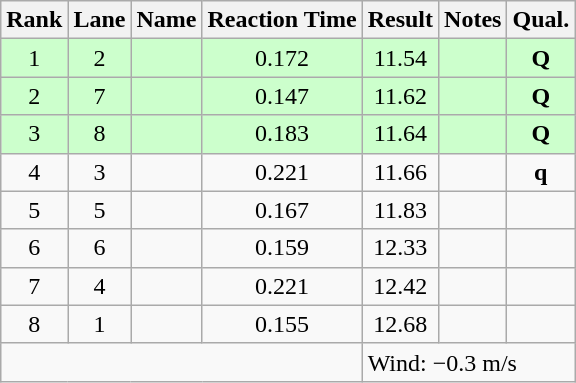<table class="wikitable" style="text-align:center">
<tr>
<th>Rank</th>
<th>Lane</th>
<th>Name</th>
<th>Reaction Time</th>
<th>Result</th>
<th>Notes</th>
<th>Qual.</th>
</tr>
<tr bgcolor=ccffcc>
<td>1</td>
<td>2</td>
<td align="left"></td>
<td>0.172</td>
<td>11.54</td>
<td></td>
<td><strong>Q</strong></td>
</tr>
<tr bgcolor=ccffcc>
<td>2</td>
<td>7</td>
<td align="left"></td>
<td>0.147</td>
<td>11.62</td>
<td></td>
<td><strong>Q</strong></td>
</tr>
<tr bgcolor=ccffcc>
<td>3</td>
<td>8</td>
<td align="left"></td>
<td>0.183</td>
<td>11.64</td>
<td></td>
<td><strong>Q</strong></td>
</tr>
<tr -bgcolor=ddffdd>
<td>4</td>
<td>3</td>
<td align="left"></td>
<td>0.221</td>
<td>11.66</td>
<td></td>
<td><strong>q</strong></td>
</tr>
<tr>
<td>5</td>
<td>5</td>
<td align="left"></td>
<td>0.167</td>
<td>11.83</td>
<td></td>
<td></td>
</tr>
<tr>
<td>6</td>
<td>6</td>
<td align="left"></td>
<td>0.159</td>
<td>12.33</td>
<td></td>
<td></td>
</tr>
<tr>
<td>7</td>
<td>4</td>
<td align="left"></td>
<td>0.221</td>
<td>12.42</td>
<td></td>
<td></td>
</tr>
<tr>
<td>8</td>
<td>1</td>
<td align="left"></td>
<td>0.155</td>
<td>12.68</td>
<td></td>
<td></td>
</tr>
<tr class="sortbottom">
<td colspan=4></td>
<td colspan="3" style="text-align:left;">Wind: −0.3 m/s</td>
</tr>
</table>
